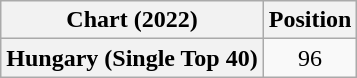<table class="wikitable plainrowheaders" style="text-align:center">
<tr>
<th scope="col">Chart (2022)</th>
<th scope="col">Position</th>
</tr>
<tr>
<th scope="row">Hungary (Single Top 40)</th>
<td>96</td>
</tr>
</table>
